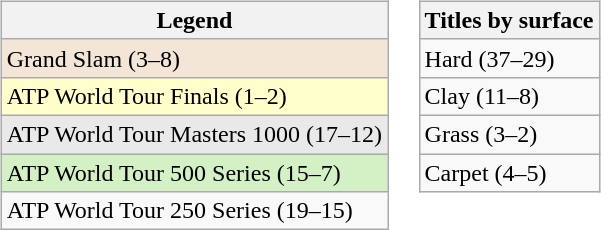<table>
<tr valign=top>
<td><br><table class="wikitable sortable">
<tr>
<th>Legend</th>
</tr>
<tr style="background:#f3e6d7;">
<td>Grand Slam (3–8)</td>
</tr>
<tr style="background:#ffffcc;">
<td>ATP World Tour Finals (1–2)</td>
</tr>
<tr style="background:#e9e9e9;">
<td>ATP World Tour Masters 1000 (17–12)</td>
</tr>
<tr style="background:#d4f1c5;">
<td>ATP World Tour 500 Series (15–7)</td>
</tr>
<tr>
<td>ATP World Tour 250 Series (19–15)</td>
</tr>
</table>
</td>
<td><br><table class="wikitable sortable">
<tr>
<th>Titles by surface</th>
</tr>
<tr>
<td>Hard (37–29)</td>
</tr>
<tr>
<td>Clay (11–8)</td>
</tr>
<tr>
<td>Grass (3–2)</td>
</tr>
<tr>
<td>Carpet (4–5)</td>
</tr>
</table>
</td>
</tr>
</table>
